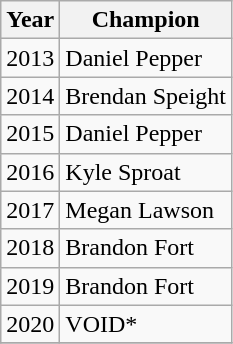<table class="wikitable">
<tr>
<th>Year</th>
<th>Champion</th>
</tr>
<tr>
<td>2013</td>
<td>Daniel Pepper</td>
</tr>
<tr>
<td>2014</td>
<td>Brendan Speight</td>
</tr>
<tr>
<td>2015</td>
<td>Daniel Pepper</td>
</tr>
<tr>
<td>2016</td>
<td>Kyle Sproat</td>
</tr>
<tr>
<td>2017</td>
<td>Megan Lawson</td>
</tr>
<tr>
<td>2018</td>
<td>Brandon Fort</td>
</tr>
<tr>
<td>2019</td>
<td>Brandon Fort</td>
</tr>
<tr>
<td>2020</td>
<td>VOID*</td>
</tr>
<tr>
</tr>
</table>
